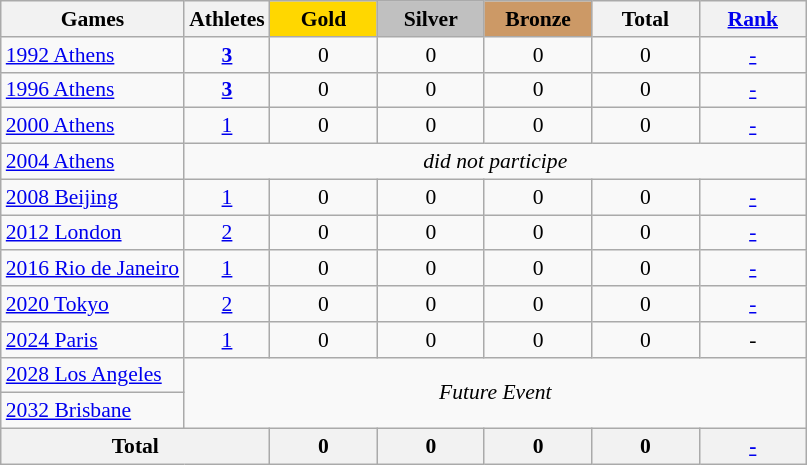<table class="wikitable" style="text-align:center; font-size:90%;">
<tr>
<th>Games</th>
<th>Athletes</th>
<td style="background:gold; width:4.5em; font-weight:bold;">Gold</td>
<td style="background:silver; width:4.5em; font-weight:bold;">Silver</td>
<td style="background:#cc9966; width:4.5em; font-weight:bold;">Bronze</td>
<th style="width:4.5em; font-weight:bold;">Total</th>
<th style="width:4.5em; font-weight:bold;"><a href='#'>Rank</a></th>
</tr>
<tr>
<td align=left><a href='#'>1992 Athens</a></td>
<td><strong><a href='#'>3</a></strong></td>
<td>0</td>
<td>0</td>
<td>0</td>
<td>0</td>
<td><a href='#'>-</a></td>
</tr>
<tr>
<td align=left><a href='#'>1996 Athens</a></td>
<td><strong><a href='#'>3</a></strong></td>
<td>0</td>
<td>0</td>
<td>0</td>
<td>0</td>
<td><a href='#'>-</a></td>
</tr>
<tr>
<td align=left><a href='#'>2000 Athens</a></td>
<td><a href='#'>1</a></td>
<td>0</td>
<td>0</td>
<td>0</td>
<td>0</td>
<td><a href='#'>-</a></td>
</tr>
<tr>
<td align=left><a href='#'>2004 Athens</a></td>
<td colspan=6><em>did not participe</em></td>
</tr>
<tr>
<td align=left><a href='#'>2008 Beijing</a></td>
<td><a href='#'>1</a></td>
<td>0</td>
<td>0</td>
<td>0</td>
<td>0</td>
<td><a href='#'>-</a></td>
</tr>
<tr>
<td align=left><a href='#'>2012 London</a></td>
<td><a href='#'>2</a></td>
<td>0</td>
<td>0</td>
<td>0</td>
<td>0</td>
<td><a href='#'>-</a></td>
</tr>
<tr>
<td align=left><a href='#'>2016 Rio de Janeiro</a></td>
<td><a href='#'>1</a></td>
<td>0</td>
<td>0</td>
<td>0</td>
<td>0</td>
<td><a href='#'>-</a></td>
</tr>
<tr>
<td align=left><a href='#'>2020 Tokyo</a></td>
<td><a href='#'>2</a></td>
<td>0</td>
<td>0</td>
<td>0</td>
<td>0</td>
<td><a href='#'>-</a></td>
</tr>
<tr>
<td align=left><a href='#'>2024 Paris</a></td>
<td><a href='#'>1</a></td>
<td>0</td>
<td>0</td>
<td>0</td>
<td>0</td>
<td>-</td>
</tr>
<tr>
<td align=left><a href='#'>2028 Los Angeles</a></td>
<td colspan="6" rowspan="2"><em>Future Event</em></td>
</tr>
<tr>
<td align=left><a href='#'>2032 Brisbane</a></td>
</tr>
<tr>
<th colspan=2>Total</th>
<th>0</th>
<th>0</th>
<th>0</th>
<th>0</th>
<th><a href='#'>-</a></th>
</tr>
</table>
